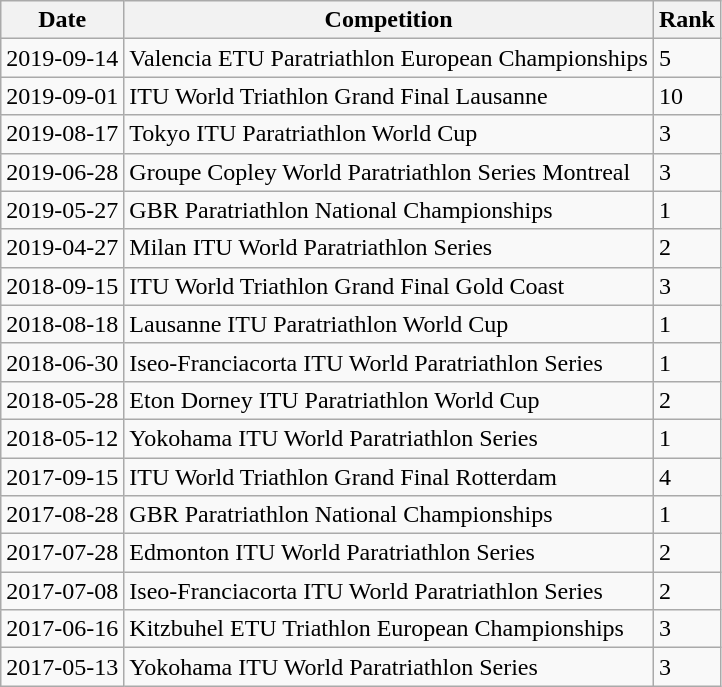<table class="wikitable sortable">
<tr>
<th>Date</th>
<th>Competition</th>
<th>Rank</th>
</tr>
<tr>
<td>2019-09-14</td>
<td>Valencia ETU Paratriathlon European Championships</td>
<td>5</td>
</tr>
<tr>
<td>2019-09-01</td>
<td>ITU World Triathlon Grand Final Lausanne</td>
<td>10</td>
</tr>
<tr>
<td>2019-08-17</td>
<td>Tokyo ITU Paratriathlon World Cup</td>
<td>3</td>
</tr>
<tr>
<td>2019-06-28</td>
<td>Groupe Copley World Paratriathlon Series Montreal</td>
<td>3</td>
</tr>
<tr>
<td>2019-05-27</td>
<td>GBR Paratriathlon National Championships</td>
<td>1</td>
</tr>
<tr>
<td>2019-04-27</td>
<td>Milan ITU World Paratriathlon Series</td>
<td>2</td>
</tr>
<tr>
<td>2018-09-15</td>
<td>ITU World Triathlon Grand Final Gold Coast</td>
<td>3</td>
</tr>
<tr>
<td>2018-08-18</td>
<td>Lausanne ITU Paratriathlon World Cup</td>
<td>1</td>
</tr>
<tr>
<td>2018-06-30</td>
<td>Iseo-Franciacorta ITU World Paratriathlon Series</td>
<td>1</td>
</tr>
<tr>
<td>2018-05-28</td>
<td>Eton Dorney ITU Paratriathlon World Cup</td>
<td>2</td>
</tr>
<tr>
<td>2018-05-12</td>
<td>Yokohama ITU World Paratriathlon Series</td>
<td>1</td>
</tr>
<tr>
<td>2017-09-15</td>
<td>ITU World Triathlon Grand Final Rotterdam</td>
<td>4</td>
</tr>
<tr>
<td>2017-08-28</td>
<td>GBR Paratriathlon National Championships</td>
<td>1</td>
</tr>
<tr>
<td>2017-07-28</td>
<td>Edmonton ITU World Paratriathlon Series</td>
<td>2</td>
</tr>
<tr>
<td>2017-07-08</td>
<td>Iseo-Franciacorta ITU World Paratriathlon Series</td>
<td>2</td>
</tr>
<tr>
<td>2017-06-16</td>
<td>Kitzbuhel ETU Triathlon European Championships</td>
<td>3</td>
</tr>
<tr>
<td>2017-05-13</td>
<td>Yokohama ITU World Paratriathlon Series</td>
<td>3</td>
</tr>
</table>
